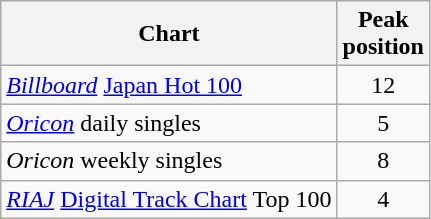<table class="wikitable">
<tr>
<th>Chart</th>
<th>Peak<br>position</th>
</tr>
<tr>
<td><em><a href='#'>Billboard</a></em> <a href='#'>Japan Hot 100</a></td>
<td align="center">12</td>
</tr>
<tr>
<td><em><a href='#'>Oricon</a></em> daily singles</td>
<td align="center">5</td>
</tr>
<tr>
<td><em>Oricon</em> weekly singles</td>
<td align="center">8</td>
</tr>
<tr>
<td><em><a href='#'>RIAJ</a></em> <a href='#'>Digital Track Chart</a> Top 100</td>
<td align="center">4</td>
</tr>
</table>
